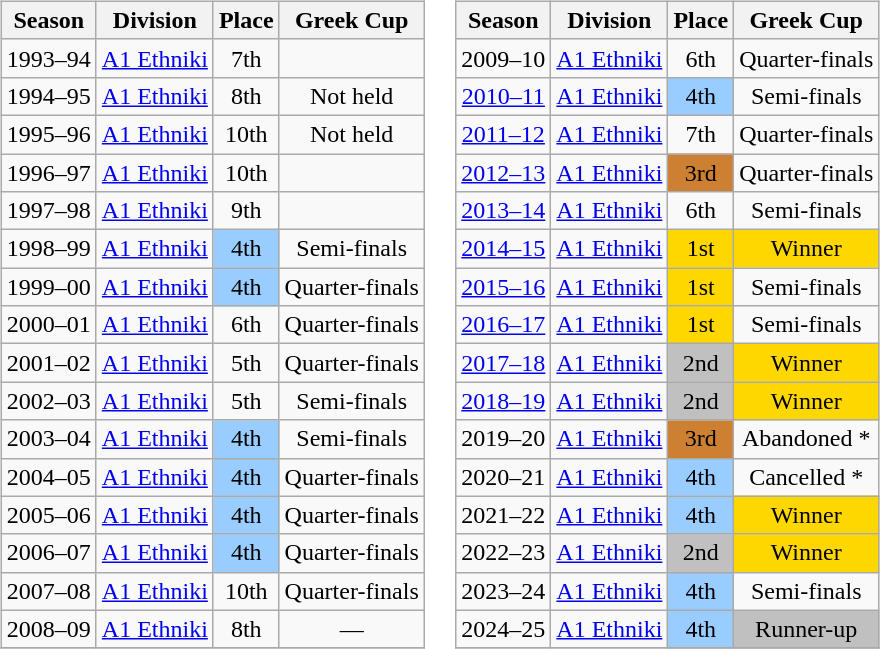<table>
<tr>
<td valign="top" width=50%><br><table class="wikitable" style="text-align:center">
<tr>
<th>Season</th>
<th>Division</th>
<th>Place</th>
<th>Greek Cup</th>
</tr>
<tr>
<td>1993–94</td>
<td><a href='#'>A1 Ethniki</a></td>
<td>7th</td>
<td></td>
</tr>
<tr>
<td>1994–95</td>
<td><a href='#'>A1 Ethniki</a></td>
<td>8th</td>
<td>Not held</td>
</tr>
<tr>
<td>1995–96</td>
<td><a href='#'>A1 Ethniki</a></td>
<td>10th</td>
<td>Not held</td>
</tr>
<tr>
<td>1996–97</td>
<td><a href='#'>A1 Ethniki</a></td>
<td>10th</td>
<td></td>
</tr>
<tr>
<td>1997–98</td>
<td><a href='#'>A1 Ethniki</a></td>
<td>9th</td>
<td></td>
</tr>
<tr>
<td>1998–99</td>
<td><a href='#'>A1 Ethniki</a></td>
<td bgcolor=#9acdff>4th</td>
<td>Semi-finals</td>
</tr>
<tr>
<td>1999–00</td>
<td><a href='#'>A1 Ethniki</a></td>
<td bgcolor=#9acdff>4th</td>
<td>Quarter-finals</td>
</tr>
<tr>
<td>2000–01</td>
<td><a href='#'>A1 Ethniki</a></td>
<td>6th</td>
<td>Quarter-finals</td>
</tr>
<tr>
<td>2001–02</td>
<td><a href='#'>A1 Ethniki</a></td>
<td>5th</td>
<td>Quarter-finals</td>
</tr>
<tr>
<td>2002–03</td>
<td><a href='#'>A1 Ethniki</a></td>
<td>5th</td>
<td>Semi-finals</td>
</tr>
<tr>
<td>2003–04</td>
<td><a href='#'>A1 Ethniki</a></td>
<td bgcolor=#9acdff>4th</td>
<td>Semi-finals</td>
</tr>
<tr>
<td>2004–05</td>
<td><a href='#'>A1 Ethniki</a></td>
<td bgcolor=#9acdff>4th</td>
<td>Quarter-finals</td>
</tr>
<tr>
<td>2005–06</td>
<td><a href='#'>A1 Ethniki</a></td>
<td bgcolor=#9acdff>4th</td>
<td>Quarter-finals</td>
</tr>
<tr>
<td>2006–07</td>
<td><a href='#'>A1 Ethniki</a></td>
<td bgcolor=#9acdff>4th</td>
<td>Quarter-finals</td>
</tr>
<tr>
<td>2007–08</td>
<td><a href='#'>A1 Ethniki</a></td>
<td>10th</td>
<td>Quarter-finals</td>
</tr>
<tr>
<td>2008–09</td>
<td><a href='#'>A1 Ethniki</a></td>
<td>8th</td>
<td>—</td>
</tr>
<tr>
</tr>
</table>
</td>
<td valign="top" width=50%><br><table class="wikitable" style="text-align:center">
<tr>
<th>Season</th>
<th>Division</th>
<th>Place</th>
<th>Greek Cup</th>
</tr>
<tr>
<td>2009–10</td>
<td><a href='#'>A1 Ethniki</a></td>
<td>6th</td>
<td>Quarter-finals</td>
</tr>
<tr>
<td><a href='#'>2010–11</a></td>
<td><a href='#'>A1 Ethniki</a></td>
<td bgcolor=#9acdff>4th</td>
<td>Semi-finals</td>
</tr>
<tr>
<td><a href='#'>2011–12</a></td>
<td><a href='#'>A1 Ethniki</a></td>
<td>7th</td>
<td>Quarter-finals</td>
</tr>
<tr>
<td><a href='#'>2012–13</a></td>
<td><a href='#'>A1 Ethniki</a></td>
<td bgcolor=#CD7F32>3rd</td>
<td>Quarter-finals</td>
</tr>
<tr>
<td><a href='#'>2013–14</a></td>
<td><a href='#'>A1 Ethniki</a></td>
<td>6th</td>
<td>Semi-finals</td>
</tr>
<tr>
<td><a href='#'>2014–15</a></td>
<td><a href='#'>A1 Ethniki</a></td>
<td bgcolor="gold">1st</td>
<td bgcolor="gold">Winner</td>
</tr>
<tr>
<td><a href='#'>2015–16</a></td>
<td><a href='#'>A1 Ethniki</a></td>
<td bgcolor="gold">1st</td>
<td>Semi-finals</td>
</tr>
<tr>
<td><a href='#'>2016–17</a></td>
<td><a href='#'>A1 Ethniki</a></td>
<td bgcolor="gold">1st</td>
<td>Semi-finals</td>
</tr>
<tr>
<td><a href='#'>2017–18</a></td>
<td><a href='#'>A1 Ethniki</a></td>
<td bgcolor="silver">2nd</td>
<td bgcolor="gold">Winner</td>
</tr>
<tr>
<td><a href='#'>2018–19</a></td>
<td><a href='#'>A1 Ethniki</a></td>
<td bgcolor="silver">2nd</td>
<td bgcolor="gold">Winner</td>
</tr>
<tr>
<td>2019–20</td>
<td><a href='#'>A1 Ethniki</a></td>
<td bgcolor=#CD7F32>3rd</td>
<td>Abandoned *</td>
</tr>
<tr>
<td>2020–21</td>
<td><a href='#'>A1 Ethniki</a></td>
<td bgcolor=#9acdff>4th</td>
<td>Cancelled *</td>
</tr>
<tr>
<td>2021–22</td>
<td><a href='#'>A1 Ethniki</a></td>
<td bgcolor=#9acdff>4th</td>
<td bgcolor="gold">Winner</td>
</tr>
<tr>
<td>2022–23</td>
<td><a href='#'>A1 Ethniki</a></td>
<td bgcolor="silver">2nd</td>
<td bgcolor="gold">Winner</td>
</tr>
<tr>
<td>2023–24</td>
<td><a href='#'>A1 Ethniki</a></td>
<td bgcolor=#9acdff>4th</td>
<td>Semi-finals</td>
</tr>
<tr>
<td>2024–25</td>
<td><a href='#'>A1 Ethniki</a></td>
<td bgcolor=#9acdff>4th</td>
<td bgcolor="silver">Runner-up</td>
</tr>
<tr>
</tr>
</table>
</td>
</tr>
</table>
